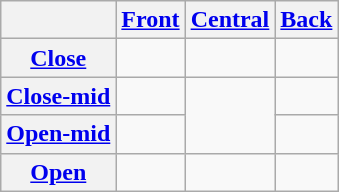<table class="wikitable" style="text-align:center;">
<tr>
<th></th>
<th><a href='#'>Front</a></th>
<th><a href='#'>Central</a></th>
<th><a href='#'>Back</a></th>
</tr>
<tr>
<th><a href='#'>Close</a></th>
<td></td>
<td></td>
<td></td>
</tr>
<tr>
<th><a href='#'>Close-mid</a></th>
<td></td>
<td rowspan="2"></td>
<td></td>
</tr>
<tr>
<th><a href='#'>Open-mid</a></th>
<td></td>
<td></td>
</tr>
<tr>
<th><a href='#'>Open</a></th>
<td></td>
<td></td>
<td></td>
</tr>
</table>
